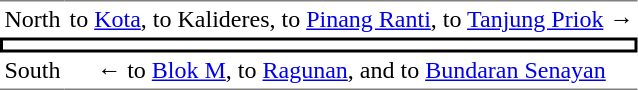<table cellspacing="0" cellpadding="3">
<tr>
<td style="border-top:solid 1px gray">North</td>
<td style="text-align:center;border-top:solid 1px gray"> to <a href='#'>Kota</a>,  to Kalideres,  to <a href='#'>Pinang Ranti</a>,  to <a href='#'>Tanjung Priok</a>  →</td>
</tr>
<tr>
<td colspan="2" style="text-align:center; border:solid 2px black; "></td>
</tr>
<tr>
<td style="border-bottom:solid 1px gray">South</td>
<td style="text-align:center ; border-bottom:solid 1px gray">←   to <a href='#'>Blok M</a>,  to <a href='#'>Ragunan</a>, and   to <a href='#'>Bundaran Senayan</a></td>
</tr>
</table>
